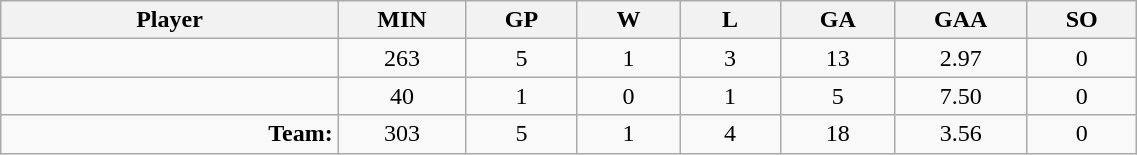<table class="wikitable sortable" width="60%">
<tr>
<th bgcolor="#DDDDFF" width="10%">Player</th>
<th width="3%" bgcolor="#DDDDFF" title="Minutes played">MIN</th>
<th width="3%" bgcolor="#DDDDFF" title="Games played in">GP</th>
<th width="3%" bgcolor="#DDDDFF" title="Wins">W</th>
<th width="3%" bgcolor="#DDDDFF"title="Losses">L</th>
<th width="3%" bgcolor="#DDDDFF" title="Goals against">GA</th>
<th width="3%" bgcolor="#DDDDFF" title="Goals against average">GAA</th>
<th width="3%" bgcolor="#DDDDFF" title="Shut-outs">SO</th>
</tr>
<tr align="center">
<td align="right"></td>
<td>263</td>
<td>5</td>
<td>1</td>
<td>3</td>
<td>13</td>
<td>2.97</td>
<td>0</td>
</tr>
<tr align="center">
<td align="right"></td>
<td>40</td>
<td>1</td>
<td>0</td>
<td>1</td>
<td>5</td>
<td>7.50</td>
<td>0</td>
</tr>
<tr align="center">
<td align="right"><strong>Team:</strong></td>
<td>303</td>
<td>5</td>
<td>1</td>
<td>4</td>
<td>18</td>
<td>3.56</td>
<td>0</td>
</tr>
</table>
